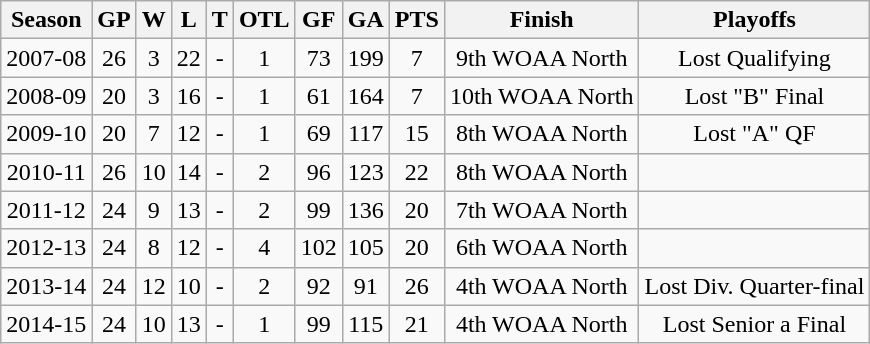<table class="wikitable">
<tr>
<th>Season</th>
<th>GP</th>
<th>W</th>
<th>L</th>
<th>T</th>
<th>OTL</th>
<th>GF</th>
<th>GA</th>
<th>PTS</th>
<th>Finish</th>
<th>Playoffs</th>
</tr>
<tr align="center">
<td>2007-08</td>
<td>26</td>
<td>3</td>
<td>22</td>
<td>-</td>
<td>1</td>
<td>73</td>
<td>199</td>
<td>7</td>
<td>9th WOAA North</td>
<td>Lost Qualifying</td>
</tr>
<tr align="center">
<td>2008-09</td>
<td>20</td>
<td>3</td>
<td>16</td>
<td>-</td>
<td>1</td>
<td>61</td>
<td>164</td>
<td>7</td>
<td>10th WOAA North</td>
<td>Lost "B" Final</td>
</tr>
<tr align="center">
<td>2009-10</td>
<td>20</td>
<td>7</td>
<td>12</td>
<td>-</td>
<td>1</td>
<td>69</td>
<td>117</td>
<td>15</td>
<td>8th WOAA North</td>
<td>Lost "A" QF</td>
</tr>
<tr align="center">
<td>2010-11</td>
<td>26</td>
<td>10</td>
<td>14</td>
<td>-</td>
<td>2</td>
<td>96</td>
<td>123</td>
<td>22</td>
<td>8th WOAA North</td>
<td></td>
</tr>
<tr align="center">
<td>2011-12</td>
<td>24</td>
<td>9</td>
<td>13</td>
<td>-</td>
<td>2</td>
<td>99</td>
<td>136</td>
<td>20</td>
<td>7th WOAA North</td>
<td></td>
</tr>
<tr align="center">
<td>2012-13</td>
<td>24</td>
<td>8</td>
<td>12</td>
<td>-</td>
<td>4</td>
<td>102</td>
<td>105</td>
<td>20</td>
<td>6th WOAA North</td>
<td></td>
</tr>
<tr align="center">
<td>2013-14</td>
<td>24</td>
<td>12</td>
<td>10</td>
<td>-</td>
<td>2</td>
<td>92</td>
<td>91</td>
<td>26</td>
<td>4th WOAA North</td>
<td>Lost Div. Quarter-final</td>
</tr>
<tr align="center">
<td>2014-15</td>
<td>24</td>
<td>10</td>
<td>13</td>
<td>-</td>
<td>1</td>
<td>99</td>
<td>115</td>
<td>21</td>
<td>4th WOAA North</td>
<td>Lost Senior a Final</td>
</tr>
</table>
